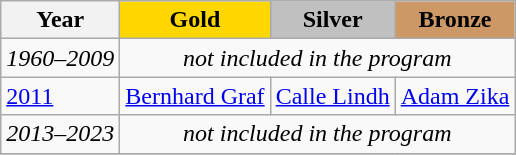<table class="wikitable">
<tr>
<th>Year</th>
<td align=center bgcolor=gold><strong>Gold</strong></td>
<td align=center bgcolor=silver><strong>Silver</strong></td>
<td align=center bgcolor=cc9966><strong>Bronze</strong></td>
</tr>
<tr>
<td><em>1960–2009</em></td>
<td colspan=3 align=center><em>not included in the program</em></td>
</tr>
<tr>
<td><a href='#'>2011</a></td>
<td> <a href='#'>Bernhard Graf</a></td>
<td> <a href='#'>Calle Lindh</a></td>
<td> <a href='#'>Adam Zika</a></td>
</tr>
<tr>
<td><em>2013–2023</em></td>
<td colspan=3 align=center><em>not included in the program</em></td>
</tr>
<tr>
</tr>
</table>
